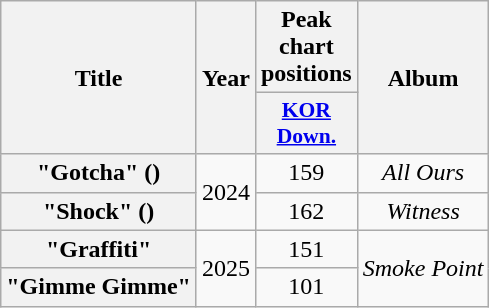<table class="wikitable plainrowheaders" style="text-align:center">
<tr>
<th scope="col" rowspan="2">Title</th>
<th scope="col" rowspan="2">Year</th>
<th scope="col" colspan="1">Peak chart positions</th>
<th scope="col" rowspan="2">Album</th>
</tr>
<tr>
<th scope="col" style="width:3em;font-size:90%"><a href='#'>KOR<br>Down.</a><br></th>
</tr>
<tr>
<th scope="row">"Gotcha" ()</th>
<td rowspan="2">2024</td>
<td>159</td>
<td><em>All Ours</em></td>
</tr>
<tr>
<th scope="row">"Shock" ()</th>
<td>162</td>
<td><em>Witness</em></td>
</tr>
<tr>
<th scope="row">"Graffiti"</th>
<td rowspan="2">2025</td>
<td>151</td>
<td rowspan="2"><em>Smoke Point</em></td>
</tr>
<tr>
<th scope="row">"Gimme Gimme"</th>
<td>101</td>
</tr>
</table>
